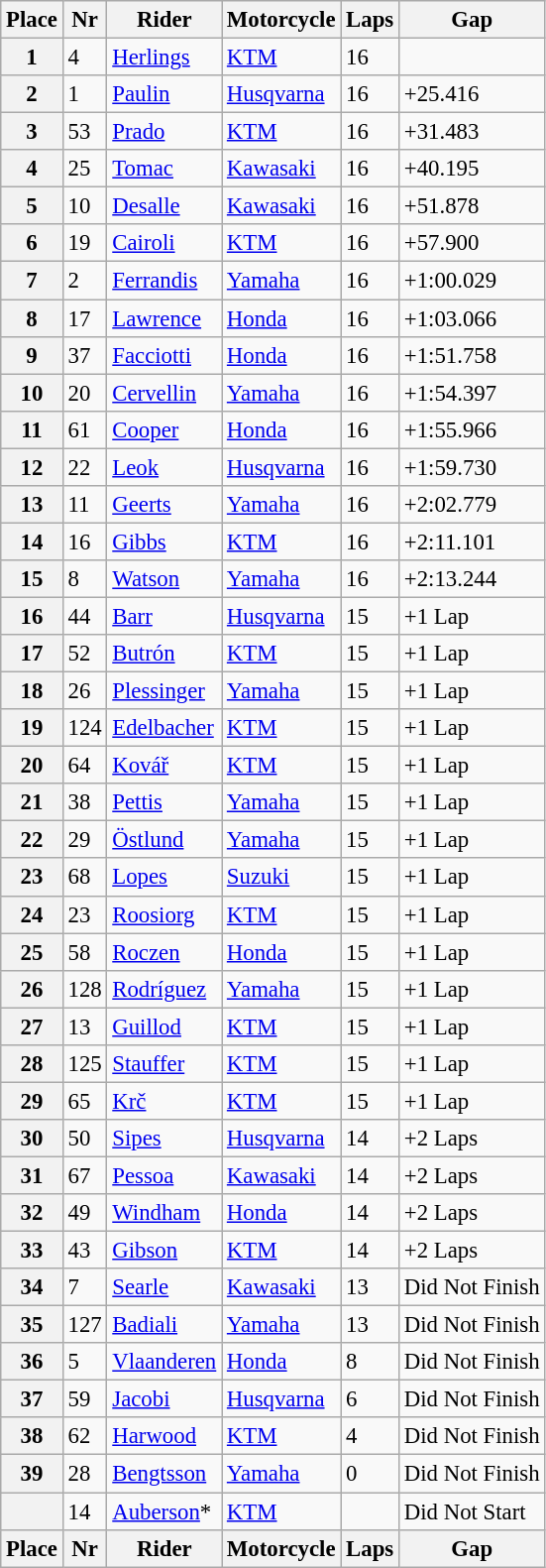<table class="wikitable" style="font-size: 95%">
<tr>
<th>Place</th>
<th>Nr</th>
<th>Rider</th>
<th>Motorcycle</th>
<th>Laps</th>
<th>Gap</th>
</tr>
<tr>
<th>1</th>
<td>4</td>
<td> <a href='#'>Herlings</a></td>
<td><a href='#'>KTM</a></td>
<td>16</td>
<td></td>
</tr>
<tr>
<th>2</th>
<td>1</td>
<td> <a href='#'>Paulin</a></td>
<td><a href='#'>Husqvarna</a></td>
<td>16</td>
<td>+25.416</td>
</tr>
<tr>
<th>3</th>
<td>53</td>
<td> <a href='#'>Prado</a></td>
<td><a href='#'>KTM</a></td>
<td>16</td>
<td>+31.483</td>
</tr>
<tr>
<th>4</th>
<td>25</td>
<td> <a href='#'>Tomac</a></td>
<td><a href='#'>Kawasaki</a></td>
<td>16</td>
<td>+40.195</td>
</tr>
<tr>
<th>5</th>
<td>10</td>
<td> <a href='#'>Desalle</a></td>
<td><a href='#'>Kawasaki</a></td>
<td>16</td>
<td>+51.878</td>
</tr>
<tr>
<th>6</th>
<td>19</td>
<td> <a href='#'>Cairoli</a></td>
<td><a href='#'>KTM</a></td>
<td>16</td>
<td>+57.900</td>
</tr>
<tr>
<th>7</th>
<td>2</td>
<td> <a href='#'>Ferrandis</a></td>
<td><a href='#'>Yamaha</a></td>
<td>16</td>
<td>+1:00.029</td>
</tr>
<tr>
<th>8</th>
<td>17</td>
<td> <a href='#'>Lawrence</a></td>
<td><a href='#'>Honda</a></td>
<td>16</td>
<td>+1:03.066</td>
</tr>
<tr>
<th>9</th>
<td>37</td>
<td> <a href='#'>Facciotti</a></td>
<td><a href='#'>Honda</a></td>
<td>16</td>
<td>+1:51.758</td>
</tr>
<tr>
<th>10</th>
<td>20</td>
<td> <a href='#'>Cervellin</a></td>
<td><a href='#'>Yamaha</a></td>
<td>16</td>
<td>+1:54.397</td>
</tr>
<tr>
<th>11</th>
<td>61</td>
<td> <a href='#'>Cooper</a></td>
<td><a href='#'>Honda</a></td>
<td>16</td>
<td>+1:55.966</td>
</tr>
<tr>
<th>12</th>
<td>22</td>
<td> <a href='#'>Leok</a></td>
<td><a href='#'>Husqvarna</a></td>
<td>16</td>
<td>+1:59.730</td>
</tr>
<tr>
<th>13</th>
<td>11</td>
<td> <a href='#'>Geerts</a></td>
<td><a href='#'>Yamaha</a></td>
<td>16</td>
<td>+2:02.779</td>
</tr>
<tr>
<th>14</th>
<td>16</td>
<td> <a href='#'>Gibbs</a></td>
<td><a href='#'>KTM</a></td>
<td>16</td>
<td>+2:11.101</td>
</tr>
<tr>
<th>15</th>
<td>8</td>
<td> <a href='#'>Watson</a></td>
<td><a href='#'>Yamaha</a></td>
<td>16</td>
<td>+2:13.244</td>
</tr>
<tr>
<th>16</th>
<td>44</td>
<td> <a href='#'>Barr</a></td>
<td><a href='#'>Husqvarna</a></td>
<td>15</td>
<td>+1 Lap</td>
</tr>
<tr>
<th>17</th>
<td>52</td>
<td> <a href='#'>Butrón</a></td>
<td><a href='#'>KTM</a></td>
<td>15</td>
<td>+1 Lap</td>
</tr>
<tr>
<th>18</th>
<td>26</td>
<td> <a href='#'>Plessinger</a></td>
<td><a href='#'>Yamaha</a></td>
<td>15</td>
<td>+1 Lap</td>
</tr>
<tr>
<th>19</th>
<td>124</td>
<td> <a href='#'>Edelbacher</a></td>
<td><a href='#'>KTM</a></td>
<td>15</td>
<td>+1 Lap</td>
</tr>
<tr>
<th>20</th>
<td>64</td>
<td> <a href='#'>Kovář</a></td>
<td><a href='#'>KTM</a></td>
<td>15</td>
<td>+1 Lap</td>
</tr>
<tr>
<th>21</th>
<td>38</td>
<td> <a href='#'>Pettis</a></td>
<td><a href='#'>Yamaha</a></td>
<td>15</td>
<td>+1 Lap</td>
</tr>
<tr>
<th>22</th>
<td>29</td>
<td> <a href='#'>Östlund</a></td>
<td><a href='#'>Yamaha</a></td>
<td>15</td>
<td>+1 Lap</td>
</tr>
<tr>
<th>23</th>
<td>68</td>
<td> <a href='#'>Lopes</a></td>
<td><a href='#'>Suzuki</a></td>
<td>15</td>
<td>+1 Lap</td>
</tr>
<tr>
<th>24</th>
<td>23</td>
<td> <a href='#'>Roosiorg</a></td>
<td><a href='#'>KTM</a></td>
<td>15</td>
<td>+1 Lap</td>
</tr>
<tr>
<th>25</th>
<td>58</td>
<td> <a href='#'>Roczen</a></td>
<td><a href='#'>Honda</a></td>
<td>15</td>
<td>+1 Lap</td>
</tr>
<tr>
<th>26</th>
<td>128</td>
<td> <a href='#'>Rodríguez</a></td>
<td><a href='#'>Yamaha</a></td>
<td>15</td>
<td>+1 Lap</td>
</tr>
<tr>
<th>27</th>
<td>13</td>
<td> <a href='#'>Guillod</a></td>
<td><a href='#'>KTM</a></td>
<td>15</td>
<td>+1 Lap</td>
</tr>
<tr>
<th>28</th>
<td>125</td>
<td> <a href='#'>Stauffer</a></td>
<td><a href='#'>KTM</a></td>
<td>15</td>
<td>+1 Lap</td>
</tr>
<tr>
<th>29</th>
<td>65</td>
<td> <a href='#'>Krč</a></td>
<td><a href='#'>KTM</a></td>
<td>15</td>
<td>+1 Lap</td>
</tr>
<tr>
<th>30</th>
<td>50</td>
<td> <a href='#'>Sipes</a></td>
<td><a href='#'>Husqvarna</a></td>
<td>14</td>
<td>+2 Laps</td>
</tr>
<tr>
<th>31</th>
<td>67</td>
<td> <a href='#'>Pessoa</a></td>
<td><a href='#'>Kawasaki</a></td>
<td>14</td>
<td>+2 Laps</td>
</tr>
<tr>
<th>32</th>
<td>49</td>
<td> <a href='#'>Windham</a></td>
<td><a href='#'>Honda</a></td>
<td>14</td>
<td>+2 Laps</td>
</tr>
<tr>
<th>33</th>
<td>43</td>
<td> <a href='#'>Gibson</a></td>
<td><a href='#'>KTM</a></td>
<td>14</td>
<td>+2 Laps</td>
</tr>
<tr>
<th>34</th>
<td>7</td>
<td> <a href='#'>Searle</a></td>
<td><a href='#'>Kawasaki</a></td>
<td>13</td>
<td>Did Not Finish</td>
</tr>
<tr>
<th>35</th>
<td>127</td>
<td> <a href='#'>Badiali</a></td>
<td><a href='#'>Yamaha</a></td>
<td>13</td>
<td>Did Not Finish</td>
</tr>
<tr>
<th>36</th>
<td>5</td>
<td> <a href='#'>Vlaanderen</a></td>
<td><a href='#'>Honda</a></td>
<td>8</td>
<td>Did Not Finish</td>
</tr>
<tr>
<th>37</th>
<td>59</td>
<td> <a href='#'>Jacobi</a></td>
<td><a href='#'>Husqvarna</a></td>
<td>6</td>
<td>Did Not Finish</td>
</tr>
<tr>
<th>38</th>
<td>62</td>
<td> <a href='#'>Harwood</a></td>
<td><a href='#'>KTM</a></td>
<td>4</td>
<td>Did Not Finish</td>
</tr>
<tr>
<th>39</th>
<td>28</td>
<td> <a href='#'>Bengtsson</a></td>
<td><a href='#'>Yamaha</a></td>
<td>0</td>
<td>Did Not Finish</td>
</tr>
<tr>
<th></th>
<td>14</td>
<td> <a href='#'>Auberson</a>*</td>
<td><a href='#'>KTM</a></td>
<td></td>
<td>Did Not Start</td>
</tr>
<tr>
<th>Place</th>
<th>Nr</th>
<th>Rider</th>
<th>Motorcycle</th>
<th>Laps</th>
<th>Gap</th>
</tr>
</table>
